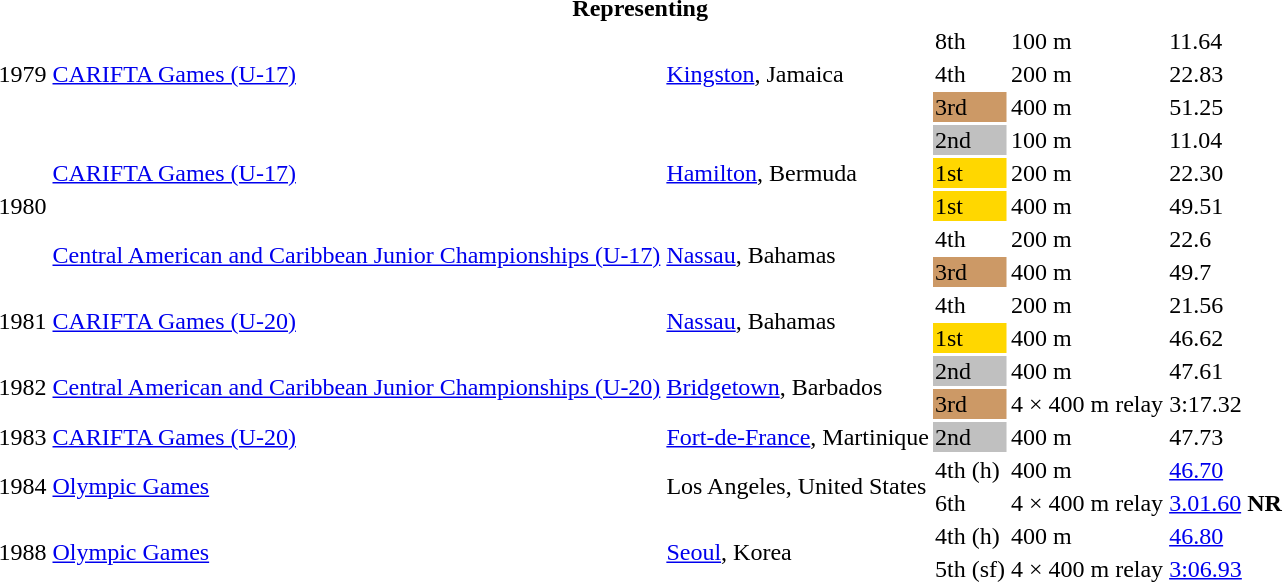<table>
<tr>
<th colspan="6">Representing </th>
</tr>
<tr>
<td rowspan = "3">1979</td>
<td rowspan = "3"><a href='#'>CARIFTA Games (U-17)</a></td>
<td rowspan = "3"><a href='#'>Kingston</a>, Jamaica</td>
<td>8th</td>
<td>100 m</td>
<td>11.64</td>
</tr>
<tr>
<td>4th</td>
<td>200 m</td>
<td>22.83</td>
</tr>
<tr>
<td bgcolor=cc9966>3rd</td>
<td>400 m</td>
<td>51.25</td>
</tr>
<tr>
<td rowspan = "5">1980</td>
<td rowspan = "3"><a href='#'>CARIFTA Games (U-17)</a></td>
<td rowspan = "3"><a href='#'>Hamilton</a>, Bermuda</td>
<td bgcolor=silver>2nd</td>
<td>100 m</td>
<td>11.04</td>
</tr>
<tr>
<td bgcolor=gold>1st</td>
<td>200 m</td>
<td>22.30</td>
</tr>
<tr>
<td bgcolor=gold>1st</td>
<td>400 m</td>
<td>49.51</td>
</tr>
<tr>
<td rowspan = "2"><a href='#'>Central American and Caribbean Junior Championships (U-17)</a></td>
<td rowspan = "2"><a href='#'>Nassau</a>, Bahamas</td>
<td>4th</td>
<td>200 m</td>
<td>22.6</td>
</tr>
<tr>
<td bgcolor=cc9966>3rd</td>
<td>400 m</td>
<td>49.7</td>
</tr>
<tr>
<td rowspan = "2">1981</td>
<td rowspan = "2"><a href='#'>CARIFTA Games (U-20)</a></td>
<td rowspan = "2"><a href='#'>Nassau</a>, Bahamas</td>
<td>4th</td>
<td>200 m</td>
<td>21.56</td>
</tr>
<tr>
<td bgcolor=gold>1st</td>
<td>400 m</td>
<td>46.62</td>
</tr>
<tr>
<td rowspan = "2">1982</td>
<td rowspan = "2"><a href='#'>Central American and Caribbean Junior Championships (U-20)</a></td>
<td rowspan = "2"><a href='#'>Bridgetown</a>, Barbados</td>
<td bgcolor=silver>2nd</td>
<td>400 m</td>
<td>47.61</td>
</tr>
<tr>
<td bgcolor=cc9966>3rd</td>
<td>4 × 400 m relay</td>
<td>3:17.32</td>
</tr>
<tr>
<td>1983</td>
<td><a href='#'>CARIFTA Games (U-20)</a></td>
<td><a href='#'>Fort-de-France</a>, Martinique</td>
<td bgcolor=silver>2nd</td>
<td>400 m</td>
<td>47.73</td>
</tr>
<tr>
<td rowspan = "2">1984</td>
<td rowspan = "2"><a href='#'>Olympic Games</a></td>
<td rowspan = "2">Los Angeles, United States</td>
<td>4th (h)</td>
<td>400 m</td>
<td><a href='#'>46.70</a></td>
</tr>
<tr>
<td>6th</td>
<td>4 × 400 m relay</td>
<td><a href='#'>3.01.60</a> <strong>NR</strong></td>
</tr>
<tr>
<td rowspan = "2">1988</td>
<td rowspan = "2"><a href='#'>Olympic Games</a></td>
<td rowspan = "2"><a href='#'>Seoul</a>, Korea</td>
<td>4th (h)</td>
<td>400 m</td>
<td><a href='#'>46.80</a></td>
</tr>
<tr>
<td>5th (sf)</td>
<td>4 × 400 m relay</td>
<td><a href='#'>3:06.93</a></td>
</tr>
</table>
